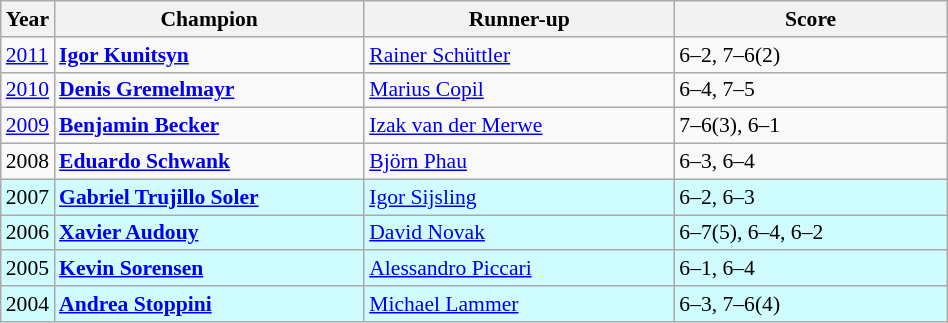<table class="wikitable" style="font-size:90%">
<tr>
<th>Year</th>
<th width="200">Champion</th>
<th width="200">Runner-up</th>
<th width="175">Score</th>
</tr>
<tr>
<td><a href='#'>2011</a></td>
<td> <strong><a href='#'>Igor Kunitsyn</a></strong></td>
<td> <a href='#'>Rainer Schüttler</a></td>
<td>6–2, 7–6(2)</td>
</tr>
<tr>
<td><a href='#'>2010</a></td>
<td> <strong><a href='#'>Denis Gremelmayr</a></strong></td>
<td> <a href='#'>Marius Copil</a></td>
<td>6–4, 7–5</td>
</tr>
<tr>
<td><a href='#'>2009</a></td>
<td> <strong><a href='#'>Benjamin Becker</a></strong></td>
<td> <a href='#'>Izak van der Merwe</a></td>
<td>7–6(3), 6–1</td>
</tr>
<tr>
<td>2008</td>
<td> <strong><a href='#'>Eduardo Schwank</a></strong></td>
<td> <a href='#'>Björn Phau</a></td>
<td>6–3, 6–4</td>
</tr>
<tr>
<td bgcolor="CFFCFF">2007</td>
<td bgcolor="CFFCFF"> <strong><a href='#'>Gabriel Trujillo Soler</a></strong></td>
<td bgcolor="CFFCFF"> <a href='#'>Igor Sijsling</a></td>
<td bgcolor="CFFCFF">6–2, 6–3</td>
</tr>
<tr>
<td bgcolor="CFFCFF">2006</td>
<td bgcolor="CFFCFF"> <strong><a href='#'>Xavier Audouy</a></strong></td>
<td bgcolor="CFFCFF"> <a href='#'>David Novak</a></td>
<td bgcolor="CFFCFF">6–7(5), 6–4, 6–2</td>
</tr>
<tr>
<td bgcolor="CFFCFF">2005</td>
<td bgcolor="CFFCFF"> <strong><a href='#'>Kevin Sorensen</a></strong></td>
<td bgcolor="CFFCFF"> <a href='#'>Alessandro Piccari</a></td>
<td bgcolor="CFFCFF">6–1, 6–4</td>
</tr>
<tr>
<td bgcolor="CFFCFF">2004</td>
<td bgcolor="CFFCFF"> <strong><a href='#'>Andrea Stoppini</a></strong></td>
<td bgcolor="CFFCFF"> <a href='#'>Michael Lammer</a></td>
<td bgcolor="CFFCFF">6–3, 7–6(4)</td>
</tr>
</table>
